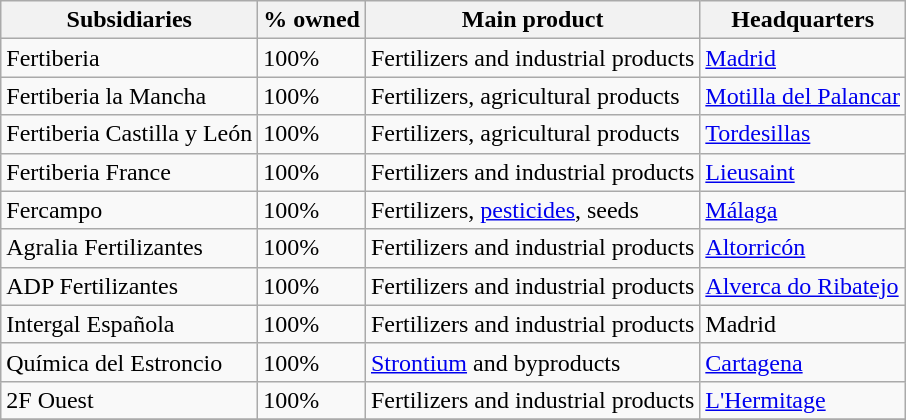<table class="wikitable sortable">
<tr>
<th>Subsidiaries</th>
<th>% owned</th>
<th>Main product</th>
<th>Headquarters</th>
</tr>
<tr>
<td>Fertiberia</td>
<td>100%</td>
<td>Fertilizers and industrial products</td>
<td><a href='#'>Madrid</a></td>
</tr>
<tr>
<td>Fertiberia la Mancha</td>
<td>100%</td>
<td>Fertilizers, agricultural products</td>
<td><a href='#'>Motilla del Palancar</a></td>
</tr>
<tr>
<td>Fertiberia Castilla y León</td>
<td>100%</td>
<td>Fertilizers, agricultural products</td>
<td><a href='#'>Tordesillas</a></td>
</tr>
<tr>
<td>Fertiberia France</td>
<td>100%</td>
<td>Fertilizers and industrial products</td>
<td><a href='#'>Lieusaint</a></td>
</tr>
<tr>
<td>Fercampo</td>
<td>100%</td>
<td>Fertilizers, <a href='#'>pesticides</a>, seeds</td>
<td><a href='#'>Málaga</a></td>
</tr>
<tr>
<td>Agralia Fertilizantes</td>
<td>100%</td>
<td>Fertilizers and industrial products</td>
<td><a href='#'>Altorricón</a></td>
</tr>
<tr>
<td>ADP Fertilizantes</td>
<td>100%</td>
<td>Fertilizers and industrial products</td>
<td><a href='#'>Alverca do Ribatejo</a></td>
</tr>
<tr>
<td>Intergal Española</td>
<td>100%</td>
<td>Fertilizers and industrial products</td>
<td>Madrid</td>
</tr>
<tr>
<td>Química del Estroncio</td>
<td>100%</td>
<td><a href='#'>Strontium</a> and byproducts</td>
<td><a href='#'>Cartagena</a></td>
</tr>
<tr>
<td>2F Ouest</td>
<td>100%</td>
<td>Fertilizers and industrial products</td>
<td><a href='#'>L'Hermitage</a></td>
</tr>
<tr>
</tr>
</table>
